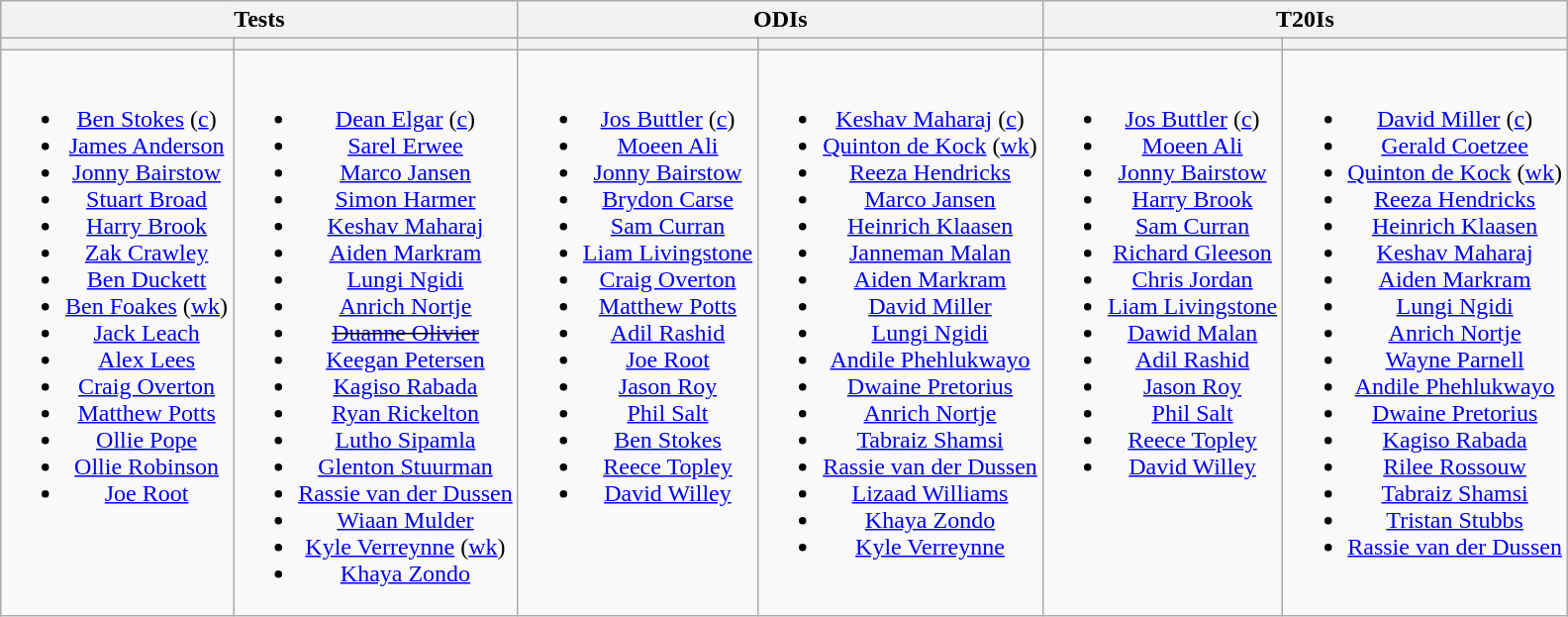<table class="wikitable" style="text-align:center; margin:auto">
<tr>
<th colspan=2>Tests</th>
<th colspan=2>ODIs</th>
<th colspan=2>T20Is</th>
</tr>
<tr>
<th></th>
<th></th>
<th></th>
<th></th>
<th></th>
<th></th>
</tr>
<tr style="vertical-align:top">
<td><br><ul><li><a href='#'>Ben Stokes</a> (<a href='#'>c</a>)</li><li><a href='#'>James Anderson</a></li><li><a href='#'>Jonny Bairstow</a></li><li><a href='#'>Stuart Broad</a></li><li><a href='#'>Harry Brook</a></li><li><a href='#'>Zak Crawley</a></li><li><a href='#'>Ben Duckett</a></li><li><a href='#'>Ben Foakes</a> (<a href='#'>wk</a>)</li><li><a href='#'>Jack Leach</a></li><li><a href='#'>Alex Lees</a></li><li><a href='#'>Craig Overton</a></li><li><a href='#'>Matthew Potts</a></li><li><a href='#'>Ollie Pope</a></li><li><a href='#'>Ollie Robinson</a></li><li><a href='#'>Joe Root</a></li></ul></td>
<td><br><ul><li><a href='#'>Dean Elgar</a> (<a href='#'>c</a>)</li><li><a href='#'>Sarel Erwee</a></li><li><a href='#'>Marco Jansen</a></li><li><a href='#'>Simon Harmer</a></li><li><a href='#'>Keshav Maharaj</a></li><li><a href='#'>Aiden Markram</a></li><li><a href='#'>Lungi Ngidi</a></li><li><a href='#'>Anrich Nortje</a></li><li><s><a href='#'>Duanne Olivier</a></s></li><li><a href='#'>Keegan Petersen</a></li><li><a href='#'>Kagiso Rabada</a></li><li><a href='#'>Ryan Rickelton</a></li><li><a href='#'>Lutho Sipamla</a></li><li><a href='#'>Glenton Stuurman</a></li><li><a href='#'>Rassie van der Dussen</a></li><li><a href='#'>Wiaan Mulder</a></li><li><a href='#'>Kyle Verreynne</a> (<a href='#'>wk</a>)</li><li><a href='#'>Khaya Zondo</a></li></ul></td>
<td><br><ul><li><a href='#'>Jos Buttler</a> (<a href='#'>c</a>)</li><li><a href='#'>Moeen Ali</a></li><li><a href='#'>Jonny Bairstow</a></li><li><a href='#'>Brydon Carse</a></li><li><a href='#'>Sam Curran</a></li><li><a href='#'>Liam Livingstone</a></li><li><a href='#'>Craig Overton</a></li><li><a href='#'>Matthew Potts</a></li><li><a href='#'>Adil Rashid</a></li><li><a href='#'>Joe Root</a></li><li><a href='#'>Jason Roy</a></li><li><a href='#'>Phil Salt</a></li><li><a href='#'>Ben Stokes</a></li><li><a href='#'>Reece Topley</a></li><li><a href='#'>David Willey</a></li></ul></td>
<td><br><ul><li><a href='#'>Keshav Maharaj</a> (<a href='#'>c</a>)</li><li><a href='#'>Quinton de Kock</a> (<a href='#'>wk</a>)</li><li><a href='#'>Reeza Hendricks</a></li><li><a href='#'>Marco Jansen</a></li><li><a href='#'>Heinrich Klaasen</a></li><li><a href='#'>Janneman Malan</a></li><li><a href='#'>Aiden Markram</a></li><li><a href='#'>David Miller</a></li><li><a href='#'>Lungi Ngidi</a></li><li><a href='#'>Andile Phehlukwayo</a></li><li><a href='#'>Dwaine Pretorius</a></li><li><a href='#'>Anrich Nortje</a></li><li><a href='#'>Tabraiz Shamsi</a></li><li><a href='#'>Rassie van der Dussen</a></li><li><a href='#'>Lizaad Williams</a></li><li><a href='#'>Khaya Zondo</a></li><li><a href='#'>Kyle Verreynne</a></li></ul></td>
<td><br><ul><li><a href='#'>Jos Buttler</a> (<a href='#'>c</a>)</li><li><a href='#'>Moeen Ali</a></li><li><a href='#'>Jonny Bairstow</a></li><li><a href='#'>Harry Brook</a></li><li><a href='#'>Sam Curran</a></li><li><a href='#'>Richard Gleeson</a></li><li><a href='#'>Chris Jordan</a></li><li><a href='#'>Liam Livingstone</a></li><li><a href='#'>Dawid Malan</a></li><li><a href='#'>Adil Rashid</a></li><li><a href='#'>Jason Roy</a></li><li><a href='#'>Phil Salt</a></li><li><a href='#'>Reece Topley</a></li><li><a href='#'>David Willey</a></li></ul></td>
<td><br><ul><li><a href='#'>David Miller</a> (<a href='#'>c</a>)</li><li><a href='#'>Gerald Coetzee</a></li><li><a href='#'>Quinton de Kock</a> (<a href='#'>wk</a>)</li><li><a href='#'>Reeza Hendricks</a></li><li><a href='#'>Heinrich Klaasen</a></li><li><a href='#'>Keshav Maharaj</a></li><li><a href='#'>Aiden Markram</a></li><li><a href='#'>Lungi Ngidi</a></li><li><a href='#'>Anrich Nortje</a></li><li><a href='#'>Wayne Parnell</a></li><li><a href='#'>Andile Phehlukwayo</a></li><li><a href='#'>Dwaine Pretorius</a></li><li><a href='#'>Kagiso Rabada</a></li><li><a href='#'>Rilee Rossouw</a></li><li><a href='#'>Tabraiz Shamsi</a></li><li><a href='#'>Tristan Stubbs</a></li><li><a href='#'>Rassie van der Dussen</a></li></ul></td>
</tr>
</table>
